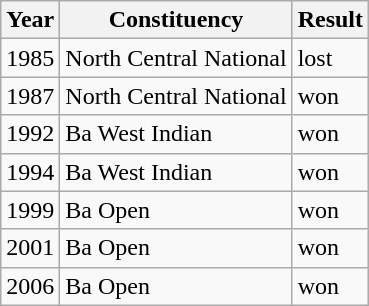<table class="wikitable">
<tr>
<th>Year</th>
<th>Constituency</th>
<th>Result</th>
</tr>
<tr>
<td>1985</td>
<td>North Central National</td>
<td>lost</td>
</tr>
<tr>
<td>1987</td>
<td>North Central National</td>
<td>won</td>
</tr>
<tr>
<td>1992</td>
<td>Ba West Indian</td>
<td>won</td>
</tr>
<tr>
<td>1994</td>
<td>Ba West Indian</td>
<td>won</td>
</tr>
<tr>
<td>1999</td>
<td>Ba Open</td>
<td>won</td>
</tr>
<tr>
<td>2001</td>
<td>Ba Open</td>
<td>won</td>
</tr>
<tr>
<td>2006</td>
<td>Ba Open</td>
<td>won</td>
</tr>
</table>
